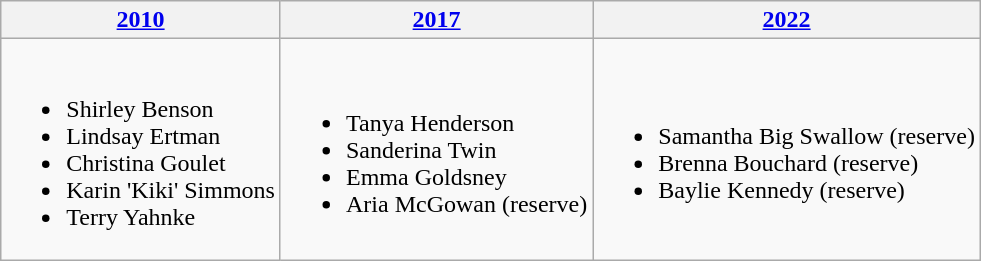<table class="wikitable">
<tr>
<th><a href='#'>2010</a></th>
<th><a href='#'>2017</a></th>
<th><a href='#'>2022</a></th>
</tr>
<tr>
<td><br><ul><li>Shirley Benson</li><li>Lindsay Ertman</li><li>Christina Goulet</li><li>Karin 'Kiki' Simmons</li><li>Terry Yahnke</li></ul></td>
<td><br><ul><li>Tanya Henderson</li><li>Sanderina Twin</li><li>Emma Goldsney</li><li>Aria McGowan (reserve)</li></ul></td>
<td><br><ul><li>Samantha Big Swallow (reserve)</li><li>Brenna Bouchard (reserve)</li><li>Baylie Kennedy (reserve)</li></ul></td>
</tr>
</table>
